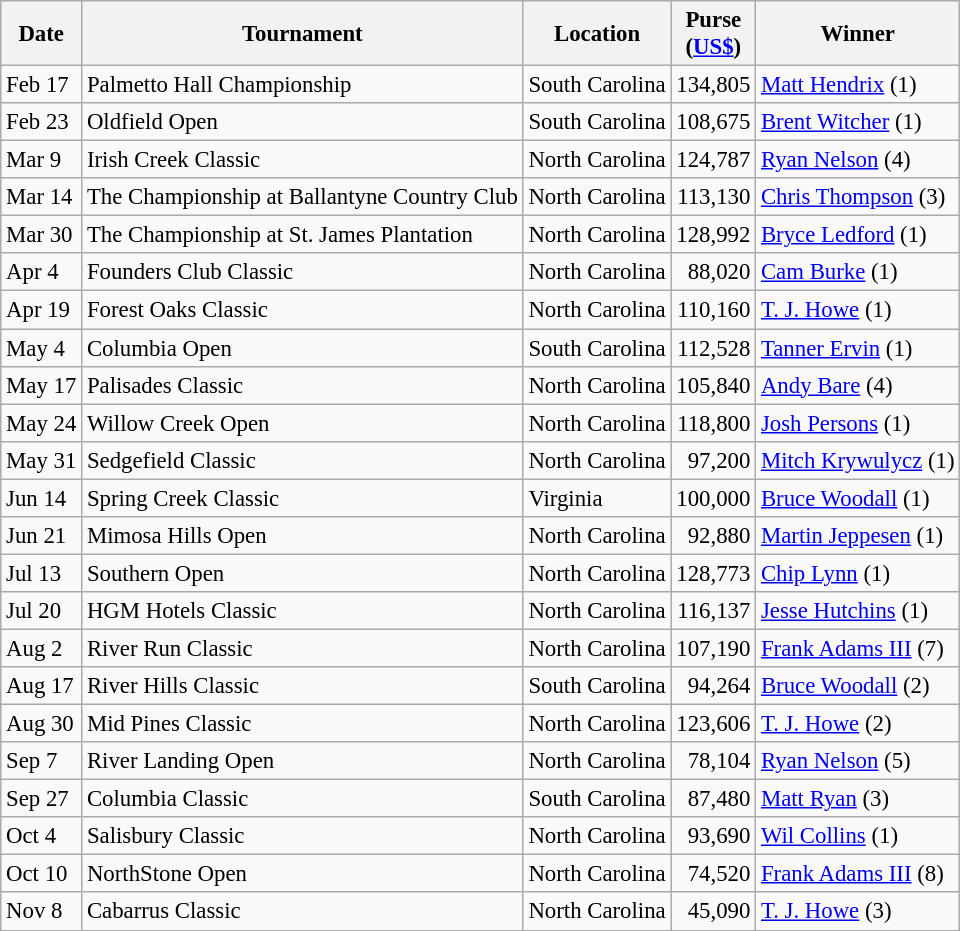<table class="wikitable" style="font-size:95%">
<tr>
<th>Date</th>
<th>Tournament</th>
<th>Location</th>
<th>Purse<br>(<a href='#'>US$</a>)</th>
<th>Winner</th>
</tr>
<tr>
<td>Feb 17</td>
<td>Palmetto Hall Championship</td>
<td>South Carolina</td>
<td align=right>134,805</td>
<td> <a href='#'>Matt Hendrix</a> (1)</td>
</tr>
<tr>
<td>Feb 23</td>
<td>Oldfield Open</td>
<td>South Carolina</td>
<td align=right>108,675</td>
<td> <a href='#'>Brent Witcher</a> (1)</td>
</tr>
<tr>
<td>Mar 9</td>
<td>Irish Creek Classic</td>
<td>North Carolina</td>
<td align=right>124,787</td>
<td> <a href='#'>Ryan Nelson</a> (4)</td>
</tr>
<tr>
<td>Mar 14</td>
<td>The Championship at Ballantyne Country Club</td>
<td>North Carolina</td>
<td align=right>113,130</td>
<td> <a href='#'>Chris Thompson</a> (3)</td>
</tr>
<tr>
<td>Mar 30</td>
<td>The Championship at St. James Plantation</td>
<td>North Carolina</td>
<td align=right>128,992</td>
<td> <a href='#'>Bryce Ledford</a> (1)</td>
</tr>
<tr>
<td>Apr 4</td>
<td>Founders Club Classic</td>
<td>North Carolina</td>
<td align=right>88,020</td>
<td> <a href='#'>Cam Burke</a> (1)</td>
</tr>
<tr>
<td>Apr 19</td>
<td>Forest Oaks Classic</td>
<td>North Carolina</td>
<td align=right>110,160</td>
<td> <a href='#'>T. J. Howe</a> (1)</td>
</tr>
<tr>
<td>May 4</td>
<td>Columbia Open</td>
<td>South Carolina</td>
<td align=right>112,528</td>
<td> <a href='#'>Tanner Ervin</a> (1)</td>
</tr>
<tr>
<td>May 17</td>
<td>Palisades Classic</td>
<td>North Carolina</td>
<td align=right>105,840</td>
<td> <a href='#'>Andy Bare</a> (4)</td>
</tr>
<tr>
<td>May 24</td>
<td>Willow Creek Open</td>
<td>North Carolina</td>
<td align=right>118,800</td>
<td> <a href='#'>Josh Persons</a> (1)</td>
</tr>
<tr>
<td>May 31</td>
<td>Sedgefield Classic</td>
<td>North Carolina</td>
<td align=right>97,200</td>
<td> <a href='#'>Mitch Krywulycz</a> (1)</td>
</tr>
<tr>
<td>Jun 14</td>
<td>Spring Creek Classic</td>
<td>Virginia</td>
<td align=right>100,000</td>
<td> <a href='#'>Bruce Woodall</a> (1)</td>
</tr>
<tr>
<td>Jun 21</td>
<td>Mimosa Hills Open</td>
<td>North Carolina</td>
<td align=right>92,880</td>
<td> <a href='#'>Martin Jeppesen</a> (1)</td>
</tr>
<tr>
<td>Jul 13</td>
<td>Southern Open</td>
<td>North Carolina</td>
<td align=right>128,773</td>
<td> <a href='#'>Chip Lynn</a> (1)</td>
</tr>
<tr>
<td>Jul 20</td>
<td>HGM Hotels Classic</td>
<td>North Carolina</td>
<td align=right>116,137</td>
<td> <a href='#'>Jesse Hutchins</a> (1)</td>
</tr>
<tr>
<td>Aug 2</td>
<td>River Run Classic</td>
<td>North Carolina</td>
<td align=right>107,190</td>
<td> <a href='#'>Frank Adams III</a> (7)</td>
</tr>
<tr>
<td>Aug 17</td>
<td>River Hills Classic</td>
<td>South Carolina</td>
<td align=right>94,264</td>
<td> <a href='#'>Bruce Woodall</a> (2)</td>
</tr>
<tr>
<td>Aug 30</td>
<td>Mid Pines Classic</td>
<td>North Carolina</td>
<td align=right>123,606</td>
<td> <a href='#'>T. J. Howe</a> (2)</td>
</tr>
<tr>
<td>Sep 7</td>
<td>River Landing Open</td>
<td>North Carolina</td>
<td align=right>78,104</td>
<td> <a href='#'>Ryan Nelson</a> (5)</td>
</tr>
<tr>
<td>Sep 27</td>
<td>Columbia Classic</td>
<td>South Carolina</td>
<td align=right>87,480</td>
<td> <a href='#'>Matt Ryan</a> (3)</td>
</tr>
<tr>
<td>Oct 4</td>
<td>Salisbury Classic</td>
<td>North Carolina</td>
<td align=right>93,690</td>
<td> <a href='#'>Wil Collins</a> (1)</td>
</tr>
<tr>
<td>Oct 10</td>
<td>NorthStone Open</td>
<td>North Carolina</td>
<td align=right>74,520</td>
<td> <a href='#'>Frank Adams III</a> (8)</td>
</tr>
<tr>
<td>Nov 8</td>
<td>Cabarrus Classic</td>
<td>North Carolina</td>
<td align=right>45,090</td>
<td> <a href='#'>T. J. Howe</a> (3)</td>
</tr>
</table>
